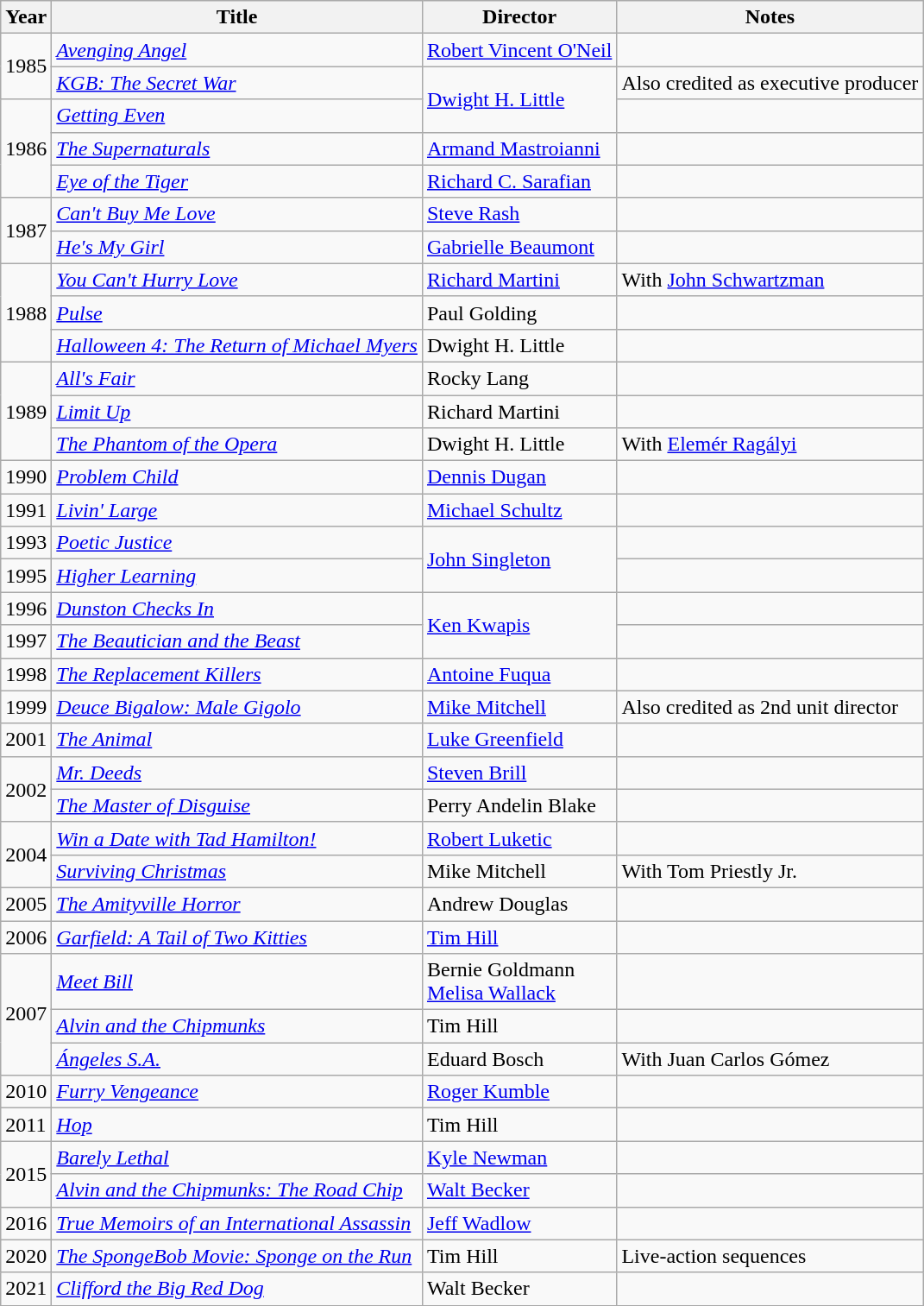<table class="wikitable">
<tr>
<th>Year</th>
<th>Title</th>
<th>Director</th>
<th>Notes</th>
</tr>
<tr>
<td rowspan=2>1985</td>
<td><em><a href='#'>Avenging Angel</a></em></td>
<td><a href='#'>Robert Vincent O'Neil</a></td>
<td></td>
</tr>
<tr>
<td><em><a href='#'>KGB: The Secret War</a></em></td>
<td rowspan=2><a href='#'>Dwight H. Little</a></td>
<td>Also credited as executive producer</td>
</tr>
<tr>
<td rowspan=3>1986</td>
<td><em><a href='#'>Getting Even</a></em></td>
<td></td>
</tr>
<tr>
<td><em><a href='#'>The Supernaturals</a></em></td>
<td><a href='#'>Armand Mastroianni</a></td>
<td></td>
</tr>
<tr>
<td><em><a href='#'>Eye of the Tiger</a></em></td>
<td><a href='#'>Richard C. Sarafian</a></td>
<td></td>
</tr>
<tr>
<td rowspan=2>1987</td>
<td><em><a href='#'>Can't Buy Me Love</a></em></td>
<td><a href='#'>Steve Rash</a></td>
<td></td>
</tr>
<tr>
<td><em><a href='#'>He's My Girl</a></em></td>
<td><a href='#'>Gabrielle Beaumont</a></td>
<td></td>
</tr>
<tr>
<td rowspan=3>1988</td>
<td><em><a href='#'>You Can't Hurry Love</a></em></td>
<td><a href='#'>Richard Martini</a></td>
<td>With <a href='#'>John Schwartzman</a></td>
</tr>
<tr>
<td><em><a href='#'>Pulse</a></em></td>
<td>Paul Golding</td>
<td></td>
</tr>
<tr>
<td><em><a href='#'>Halloween 4: The Return of Michael Myers</a></em></td>
<td>Dwight H. Little</td>
<td></td>
</tr>
<tr>
<td rowspan=3>1989</td>
<td><em><a href='#'>All's Fair</a></em></td>
<td>Rocky Lang</td>
<td></td>
</tr>
<tr>
<td><em><a href='#'>Limit Up</a></em></td>
<td>Richard Martini</td>
<td></td>
</tr>
<tr>
<td><em><a href='#'>The Phantom of the Opera</a></em></td>
<td>Dwight H. Little</td>
<td>With <a href='#'>Elemér Ragályi</a></td>
</tr>
<tr>
<td>1990</td>
<td><em><a href='#'>Problem Child</a></em></td>
<td><a href='#'>Dennis Dugan</a></td>
<td></td>
</tr>
<tr>
<td>1991</td>
<td><em><a href='#'>Livin' Large</a></em></td>
<td><a href='#'>Michael Schultz</a></td>
<td></td>
</tr>
<tr>
<td>1993</td>
<td><em><a href='#'>Poetic Justice</a></em></td>
<td rowspan=2><a href='#'>John Singleton</a></td>
<td></td>
</tr>
<tr>
<td>1995</td>
<td><em><a href='#'>Higher Learning</a></em></td>
<td></td>
</tr>
<tr>
<td>1996</td>
<td><em><a href='#'>Dunston Checks In</a></em></td>
<td rowspan=2><a href='#'>Ken Kwapis</a></td>
<td></td>
</tr>
<tr>
<td>1997</td>
<td><em><a href='#'>The Beautician and the Beast</a></em></td>
<td></td>
</tr>
<tr>
<td>1998</td>
<td><em><a href='#'>The Replacement Killers</a></em></td>
<td><a href='#'>Antoine Fuqua</a></td>
<td></td>
</tr>
<tr>
<td>1999</td>
<td><em><a href='#'>Deuce Bigalow: Male Gigolo</a></em></td>
<td><a href='#'>Mike Mitchell</a></td>
<td>Also credited as 2nd unit director</td>
</tr>
<tr>
<td>2001</td>
<td><em><a href='#'>The Animal</a></em></td>
<td><a href='#'>Luke Greenfield</a></td>
<td></td>
</tr>
<tr>
<td rowspan=2>2002</td>
<td><em><a href='#'>Mr. Deeds</a></em></td>
<td><a href='#'>Steven Brill</a></td>
<td></td>
</tr>
<tr>
<td><em><a href='#'>The Master of Disguise</a></em></td>
<td>Perry Andelin Blake</td>
<td></td>
</tr>
<tr>
<td rowspan=2>2004</td>
<td><em><a href='#'>Win a Date with Tad Hamilton!</a></em></td>
<td><a href='#'>Robert Luketic</a></td>
<td></td>
</tr>
<tr>
<td><em><a href='#'>Surviving Christmas</a></em></td>
<td>Mike Mitchell</td>
<td>With Tom Priestly Jr.</td>
</tr>
<tr>
<td>2005</td>
<td><em><a href='#'>The Amityville Horror</a></em></td>
<td>Andrew Douglas</td>
<td></td>
</tr>
<tr>
<td>2006</td>
<td><em><a href='#'>Garfield: A Tail of Two Kitties</a></em></td>
<td><a href='#'>Tim Hill</a></td>
<td></td>
</tr>
<tr>
<td rowspan=3>2007</td>
<td><em><a href='#'>Meet Bill</a></em></td>
<td>Bernie Goldmann<br><a href='#'>Melisa Wallack</a></td>
<td></td>
</tr>
<tr>
<td><em><a href='#'>Alvin and the Chipmunks</a></em></td>
<td>Tim Hill</td>
<td></td>
</tr>
<tr>
<td><em><a href='#'>Ángeles S.A.</a></em></td>
<td>Eduard Bosch</td>
<td>With Juan Carlos Gómez</td>
</tr>
<tr>
<td>2010</td>
<td><em><a href='#'>Furry Vengeance</a></em></td>
<td><a href='#'>Roger Kumble</a></td>
<td></td>
</tr>
<tr>
<td>2011</td>
<td><em><a href='#'>Hop</a></em></td>
<td>Tim Hill</td>
<td></td>
</tr>
<tr>
<td rowspan=2>2015</td>
<td><em><a href='#'>Barely Lethal</a></em></td>
<td><a href='#'>Kyle Newman</a></td>
<td></td>
</tr>
<tr>
<td><em><a href='#'>Alvin and the Chipmunks: The Road Chip</a></em></td>
<td><a href='#'>Walt Becker</a></td>
<td></td>
</tr>
<tr>
<td>2016</td>
<td><em><a href='#'>True Memoirs of an International Assassin</a></em></td>
<td><a href='#'>Jeff Wadlow</a></td>
<td></td>
</tr>
<tr>
<td>2020</td>
<td><em><a href='#'>The SpongeBob Movie: Sponge on the Run</a></em></td>
<td>Tim Hill</td>
<td>Live-action sequences</td>
</tr>
<tr>
<td>2021</td>
<td><em><a href='#'>Clifford the Big Red Dog</a></em></td>
<td>Walt Becker</td>
<td></td>
</tr>
<tr>
</tr>
</table>
